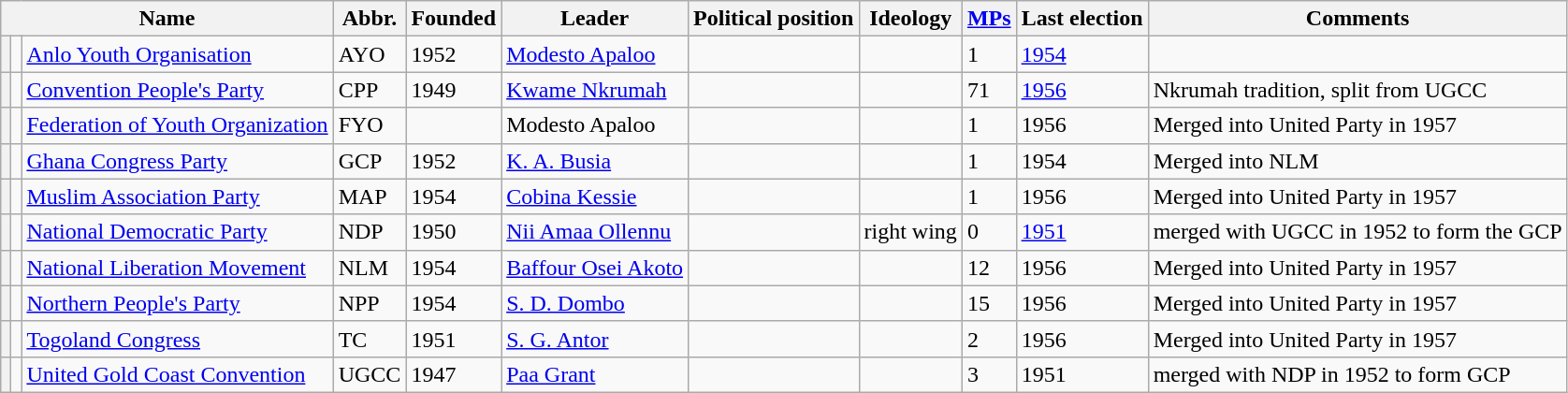<table class="wikitable">
<tr>
<th colspan=3>Name</th>
<th>Abbr.</th>
<th>Founded</th>
<th>Leader</th>
<th>Political position</th>
<th>Ideology</th>
<th><a href='#'>MPs</a></th>
<th>Last election</th>
<th>Comments</th>
</tr>
<tr>
<th></th>
<td></td>
<td><a href='#'>Anlo Youth Organisation</a><br></td>
<td>AYO</td>
<td>1952</td>
<td><a href='#'>Modesto Apaloo</a></td>
<td></td>
<td></td>
<td>1</td>
<td><a href='#'>1954</a></td>
<td></td>
</tr>
<tr>
<th></th>
<td></td>
<td><a href='#'>Convention People's Party</a><br></td>
<td>CPP</td>
<td>1949</td>
<td><a href='#'>Kwame Nkrumah</a></td>
<td></td>
<td></td>
<td>71</td>
<td><a href='#'>1956</a></td>
<td>Nkrumah tradition, split from UGCC</td>
</tr>
<tr>
<th></th>
<td></td>
<td><a href='#'>Federation of Youth Organization</a><br></td>
<td>FYO</td>
<td></td>
<td>Modesto Apaloo</td>
<td></td>
<td></td>
<td>1</td>
<td>1956</td>
<td>Merged into United Party in 1957</td>
</tr>
<tr>
<th></th>
<td></td>
<td><a href='#'>Ghana Congress Party</a><br></td>
<td>GCP</td>
<td>1952</td>
<td><a href='#'>K. A. Busia</a></td>
<td></td>
<td></td>
<td>1</td>
<td>1954</td>
<td>Merged into NLM</td>
</tr>
<tr>
<th></th>
<td></td>
<td><a href='#'>Muslim Association Party</a><br></td>
<td>MAP</td>
<td>1954</td>
<td><a href='#'>Cobina Kessie</a></td>
<td></td>
<td></td>
<td>1</td>
<td>1956</td>
<td>Merged into United Party in 1957</td>
</tr>
<tr>
<th></th>
<td></td>
<td><a href='#'>National Democratic Party</a><br></td>
<td>NDP</td>
<td>1950</td>
<td><a href='#'>Nii Amaa Ollennu</a></td>
<td></td>
<td>right wing</td>
<td>0</td>
<td><a href='#'>1951</a></td>
<td>merged with UGCC in 1952 to form the GCP</td>
</tr>
<tr>
<th></th>
<td></td>
<td><a href='#'>National Liberation Movement</a><br></td>
<td>NLM</td>
<td>1954</td>
<td><a href='#'>Baffour Osei Akoto</a></td>
<td></td>
<td></td>
<td>12</td>
<td>1956</td>
<td>Merged into United Party in 1957</td>
</tr>
<tr>
<th></th>
<td></td>
<td><a href='#'>Northern People's Party</a><br></td>
<td>NPP</td>
<td>1954</td>
<td><a href='#'>S. D. Dombo</a></td>
<td></td>
<td></td>
<td>15</td>
<td>1956</td>
<td>Merged into United Party in 1957</td>
</tr>
<tr>
<th></th>
<td></td>
<td><a href='#'>Togoland Congress</a><br></td>
<td>TC</td>
<td>1951</td>
<td><a href='#'>S. G. Antor</a></td>
<td></td>
<td></td>
<td>2</td>
<td>1956</td>
<td>Merged into United Party in 1957</td>
</tr>
<tr>
<th></th>
<td></td>
<td><a href='#'>United Gold Coast Convention</a><br></td>
<td>UGCC</td>
<td>1947</td>
<td><a href='#'>Paa Grant</a></td>
<td></td>
<td></td>
<td>3</td>
<td>1951</td>
<td>merged with NDP in 1952 to form GCP</td>
</tr>
</table>
